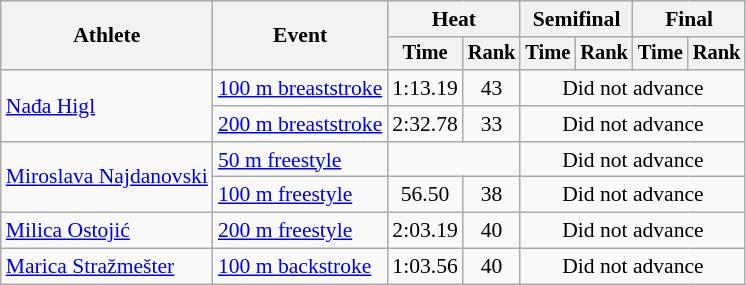<table class=wikitable style="font-size:90%">
<tr>
<th rowspan="2">Athlete</th>
<th rowspan="2">Event</th>
<th colspan="2">Heat</th>
<th colspan="2">Semifinal</th>
<th colspan="2">Final</th>
</tr>
<tr style="font-size:95%">
<th>Time</th>
<th>Rank</th>
<th>Time</th>
<th>Rank</th>
<th>Time</th>
<th>Rank</th>
</tr>
<tr align=center>
<td align=left rowspan=2><a href='#'>Nađa Higl</a></td>
<td align=left><a href='#'>100 m breaststroke</a></td>
<td>1:13.19</td>
<td>43</td>
<td colspan=4>Did not advance</td>
</tr>
<tr align=center>
<td align=left><a href='#'>200 m breaststroke</a></td>
<td>2:32.78</td>
<td>33</td>
<td colspan=4>Did not advance</td>
</tr>
<tr align=center>
<td align=left rowspan=2><a href='#'>Miroslava Najdanovski</a></td>
<td align=left><a href='#'>50 m freestyle</a></td>
<td colspan=2></td>
<td colspan=4>Did not advance</td>
</tr>
<tr align=center>
<td align=left><a href='#'>100 m freestyle</a></td>
<td>56.50</td>
<td>38</td>
<td colspan=4>Did not advance</td>
</tr>
<tr align=center>
<td align=left><a href='#'>Milica Ostojić</a></td>
<td align=left><a href='#'>200 m freestyle</a></td>
<td>2:03.19</td>
<td>40</td>
<td colspan=4>Did not advance</td>
</tr>
<tr align=center>
<td align=left><a href='#'>Marica Stražmešter</a></td>
<td align=left><a href='#'>100 m backstroke</a></td>
<td>1:03.56</td>
<td>40</td>
<td colspan=4>Did not advance</td>
</tr>
</table>
